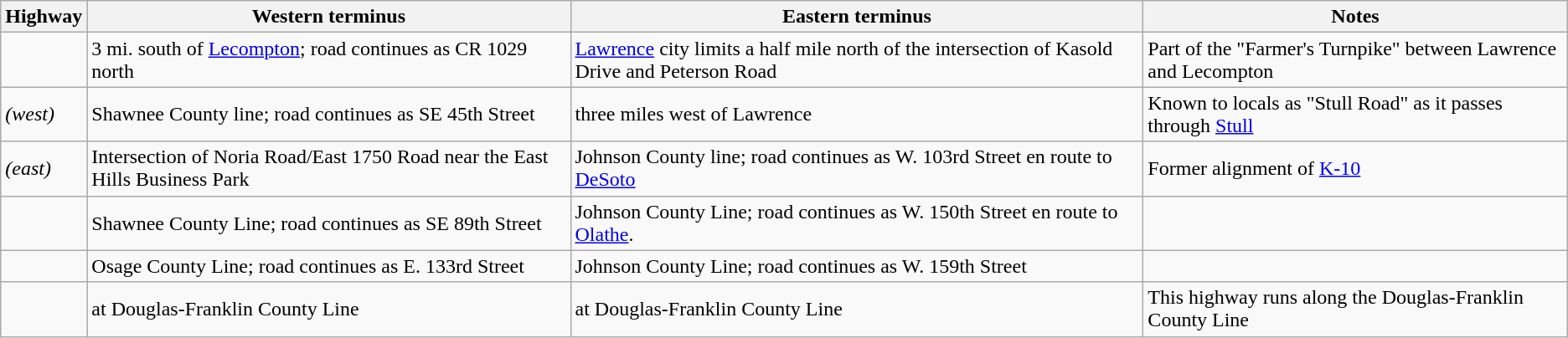<table class=wikitable>
<tr>
<th>Highway</th>
<th>Western terminus</th>
<th>Eastern terminus</th>
<th>Notes</th>
</tr>
<tr>
<td></td>
<td> 3 mi. south of <a href='#'>Lecompton</a>; road continues as CR 1029 north</td>
<td><a href='#'>Lawrence</a> city limits a half mile north of the intersection of Kasold Drive and Peterson Road</td>
<td>Part of the "Farmer's Turnpike" between Lawrence and Lecompton</td>
</tr>
<tr>
<td> <em>(west)</em></td>
<td>Shawnee County line; road continues as SE 45th Street</td>
<td> three miles west of Lawrence</td>
<td>Known to locals as "Stull Road" as it passes through <a href='#'>Stull</a></td>
</tr>
<tr>
<td> <em>(east)</em></td>
<td>Intersection of Noria Road/East 1750 Road near the East Hills Business Park</td>
<td>Johnson County line; road continues as W. 103rd Street en route to <a href='#'>DeSoto</a></td>
<td>Former alignment of <a href='#'>K-10</a></td>
</tr>
<tr>
<td></td>
<td>Shawnee County Line; road continues as SE 89th Street</td>
<td>Johnson County Line; road continues as W. 150th Street en route to <a href='#'>Olathe</a>.</td>
<td></td>
</tr>
<tr>
<td></td>
<td>Osage County Line; road continues as E. 133rd Street</td>
<td>Johnson County Line; road continues as W. 159th Street</td>
<td></td>
</tr>
<tr>
<td></td>
<td> at Douglas-Franklin County Line</td>
<td> at Douglas-Franklin County Line</td>
<td>This highway runs along the Douglas-Franklin County Line</td>
</tr>
</table>
